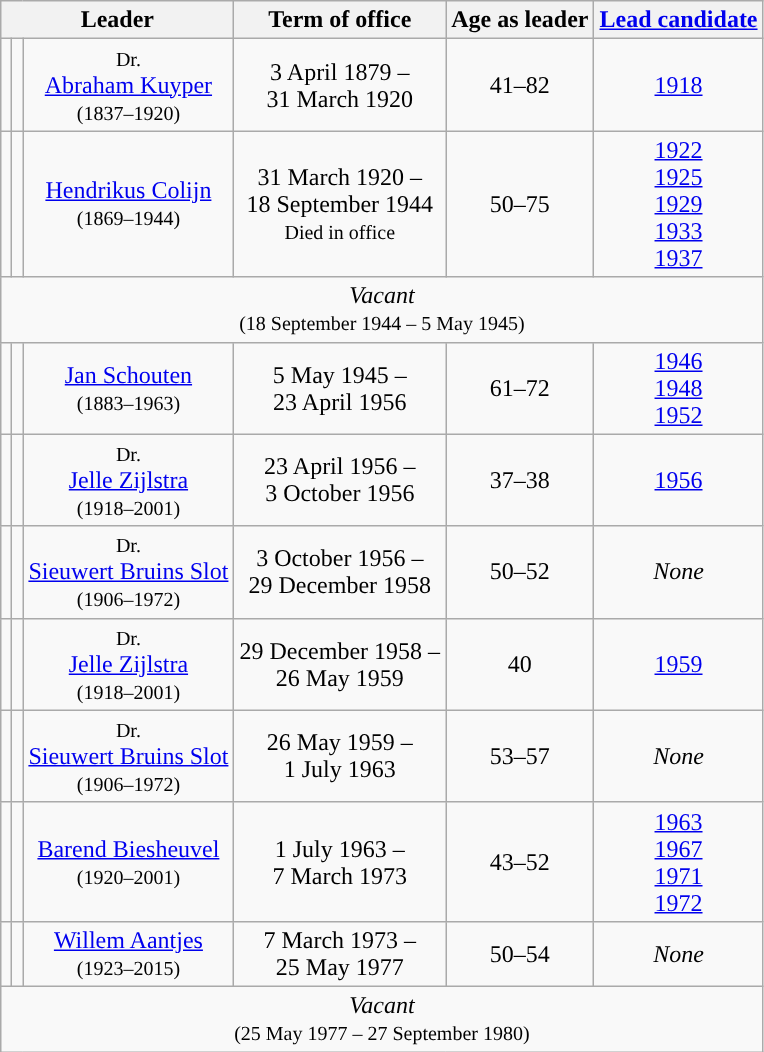<table class="wikitable" style="text-align:center">
<tr>
<th colspan=3>Leader</th>
<th>Term of office</th>
<th>Age as leader</th>
<th><a href='#'>Lead candidate</a></th>
</tr>
<tr>
<td style="background:"></td>
<td></td>
<td><small>Dr.</small> <br> <a href='#'>Abraham Kuyper</a> <br> <small>(1837–1920)</small></td>
<td>3 April 1879 – <br> 31 March 1920 <br></td>
<td>41–82</td>
<td><a href='#'>1918</a></td>
</tr>
<tr>
<td style="background:"></td>
<td></td>
<td><a href='#'>Hendrikus Colijn</a> <br> <small>(1869–1944)</small></td>
<td>31 March 1920 – <br> 18 September 1944 <br> <small>Died in office</small> <br></td>
<td>50–75</td>
<td><a href='#'>1922</a> <br> <a href='#'>1925</a> <br> <a href='#'>1929</a> <br> <a href='#'>1933</a> <br> <a href='#'>1937</a></td>
</tr>
<tr>
<td colspan=6><em>Vacant</em> <br> <small>(18 September 1944 – 5 May 1945)</small></td>
</tr>
<tr>
<td style="background:"></td>
<td></td>
<td><a href='#'>Jan Schouten</a> <br> <small>(1883–1963)</small></td>
<td>5 May 1945 – <br> 23 April 1956 <br></td>
<td>61–72</td>
<td><a href='#'>1946</a> <br> <a href='#'>1948</a> <br> <a href='#'>1952</a></td>
</tr>
<tr>
<td style="background:"></td>
<td></td>
<td><small>Dr.</small> <br> <a href='#'>Jelle Zijlstra</a> <br> <small>(1918–2001)</small></td>
<td>23 April 1956 – <br> 3 October 1956 <br></td>
<td>37–38</td>
<td><a href='#'>1956</a></td>
</tr>
<tr>
<td style="background:"></td>
<td></td>
<td><small>Dr.</small> <br> <a href='#'>Sieuwert Bruins Slot</a> <br> <small>(1906–1972)</small></td>
<td>3 October 1956 – <br> 29 December 1958 <br></td>
<td>50–52</td>
<td><em>None</em></td>
</tr>
<tr>
<td style="background:"></td>
<td></td>
<td><small>Dr.</small> <br> <a href='#'>Jelle Zijlstra</a> <br> <small>(1918–2001)</small></td>
<td>29 December 1958 – <br> 26 May 1959 <br></td>
<td>40</td>
<td><a href='#'>1959</a></td>
</tr>
<tr>
<td style="background:"></td>
<td></td>
<td><small>Dr.</small> <br> <a href='#'>Sieuwert Bruins Slot</a> <br> <small>(1906–1972)</small></td>
<td>26 May 1959 – <br> 1 July 1963 <br></td>
<td>53–57</td>
<td><em>None</em></td>
</tr>
<tr>
<td style="background:"></td>
<td></td>
<td><a href='#'>Barend Biesheuvel</a> <br> <small>(1920–2001)</small></td>
<td>1 July 1963 – <br> 7 March 1973 <br></td>
<td>43–52</td>
<td><a href='#'>1963</a> <br> <a href='#'>1967</a> <br> <a href='#'>1971</a> <br> <a href='#'>1972</a></td>
</tr>
<tr>
<td style="background:"></td>
<td></td>
<td><a href='#'>Willem Aantjes</a> <br> <small>(1923–2015)</small></td>
<td>7 March 1973 – <br> 25 May 1977 <br></td>
<td>50–54</td>
<td><em>None</em></td>
</tr>
<tr>
<td colspan=6><em>Vacant</em> <br> <small>(25 May 1977 – 27 September 1980)</small></td>
</tr>
</table>
